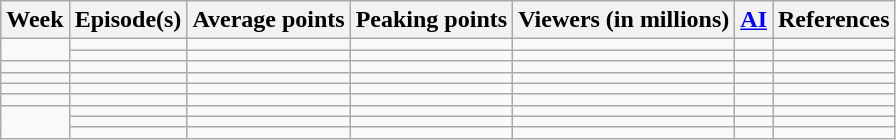<table class="wikitable">
<tr>
<th>Week</th>
<th>Episode(s)</th>
<th>Average points</th>
<th>Peaking points</th>
<th>Viewers (in millions)</th>
<th><a href='#'>AI</a></th>
<th>References</th>
</tr>
<tr>
<td rowspan="2"></td>
<td></td>
<td></td>
<td></td>
<td></td>
<td></td>
<td></td>
</tr>
<tr>
<td></td>
<td></td>
<td></td>
<td></td>
<td></td>
<td></td>
</tr>
<tr>
<td></td>
<td></td>
<td></td>
<td></td>
<td></td>
<td></td>
<td></td>
</tr>
<tr>
<td></td>
<td></td>
<td></td>
<td></td>
<td></td>
<td></td>
<td></td>
</tr>
<tr>
<td></td>
<td></td>
<td></td>
<td></td>
<td></td>
<td></td>
<td></td>
</tr>
<tr>
<td></td>
<td></td>
<td></td>
<td></td>
<td></td>
<td></td>
<td></td>
</tr>
<tr>
<td rowspan="3"></td>
<td></td>
<td></td>
<td></td>
<td></td>
<td></td>
<td></td>
</tr>
<tr>
<td></td>
<td></td>
<td></td>
<td></td>
<td></td>
<td></td>
</tr>
<tr>
<td></td>
<td></td>
<td></td>
<td></td>
<td></td>
<td></td>
</tr>
</table>
